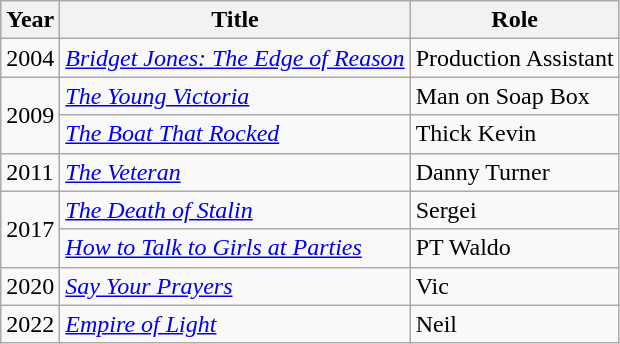<table class="wikitable">
<tr>
<th>Year</th>
<th>Title</th>
<th>Role</th>
</tr>
<tr>
<td>2004</td>
<td><em><a href='#'>Bridget Jones: The Edge of Reason</a></em></td>
<td>Production Assistant</td>
</tr>
<tr>
<td rowspan="2">2009</td>
<td><em><a href='#'>The Young Victoria</a></em></td>
<td>Man on Soap Box</td>
</tr>
<tr>
<td><em><a href='#'>The Boat That Rocked</a></em></td>
<td>Thick Kevin</td>
</tr>
<tr>
<td>2011</td>
<td><em><a href='#'>The Veteran</a></em></td>
<td>Danny Turner</td>
</tr>
<tr>
<td rowspan="2">2017</td>
<td><em><a href='#'>The Death of Stalin</a></em></td>
<td>Sergei</td>
</tr>
<tr>
<td><em><a href='#'>How to Talk to Girls at Parties</a></em></td>
<td>PT Waldo</td>
</tr>
<tr>
<td>2020</td>
<td><em><a href='#'>Say Your Prayers</a></em></td>
<td>Vic</td>
</tr>
<tr>
<td>2022</td>
<td><em><a href='#'>Empire of Light</a></em></td>
<td>Neil</td>
</tr>
</table>
